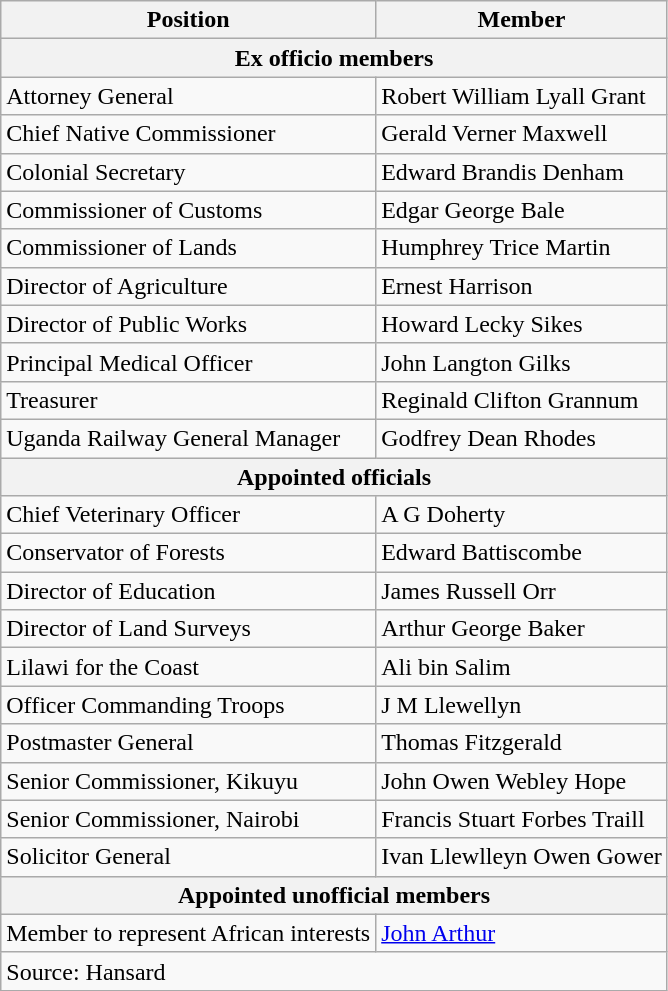<table class=wikitable>
<tr>
<th>Position</th>
<th>Member</th>
</tr>
<tr>
<th colspan=2>Ex officio members</th>
</tr>
<tr>
<td>Attorney General</td>
<td>Robert William Lyall Grant</td>
</tr>
<tr>
<td>Chief Native Commissioner</td>
<td>Gerald Verner Maxwell</td>
</tr>
<tr>
<td>Colonial Secretary</td>
<td>Edward Brandis Denham</td>
</tr>
<tr>
<td>Commissioner of Customs</td>
<td>Edgar George Bale</td>
</tr>
<tr>
<td>Commissioner of Lands</td>
<td>Humphrey Trice Martin</td>
</tr>
<tr>
<td>Director of Agriculture</td>
<td>Ernest Harrison</td>
</tr>
<tr>
<td>Director of Public Works</td>
<td>Howard Lecky Sikes</td>
</tr>
<tr>
<td>Principal Medical Officer</td>
<td>John Langton Gilks</td>
</tr>
<tr>
<td>Treasurer</td>
<td>Reginald Clifton Grannum</td>
</tr>
<tr>
<td>Uganda Railway General Manager</td>
<td>Godfrey Dean Rhodes</td>
</tr>
<tr>
<th colspan=2>Appointed officials</th>
</tr>
<tr>
<td>Chief Veterinary Officer</td>
<td>A G Doherty</td>
</tr>
<tr>
<td>Conservator of Forests</td>
<td>Edward Battiscombe</td>
</tr>
<tr>
<td>Director of Education</td>
<td>James Russell Orr</td>
</tr>
<tr>
<td>Director of Land Surveys</td>
<td>Arthur George Baker</td>
</tr>
<tr>
<td>Lilawi for the Coast</td>
<td>Ali bin Salim</td>
</tr>
<tr>
<td>Officer Commanding Troops</td>
<td>J M Llewellyn</td>
</tr>
<tr>
<td>Postmaster General</td>
<td>Thomas Fitzgerald</td>
</tr>
<tr>
<td>Senior Commissioner, Kikuyu</td>
<td>John Owen Webley Hope</td>
</tr>
<tr>
<td>Senior Commissioner, Nairobi</td>
<td>Francis Stuart Forbes Traill</td>
</tr>
<tr>
<td>Solicitor General</td>
<td>Ivan Llewlleyn Owen Gower</td>
</tr>
<tr>
<th colspan=2>Appointed unofficial members</th>
</tr>
<tr>
<td>Member to represent African interests</td>
<td><a href='#'>John Arthur</a></td>
</tr>
<tr>
<td colspan=2>Source: Hansard</td>
</tr>
</table>
